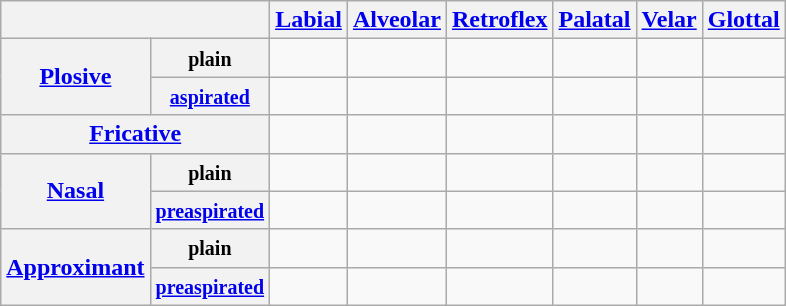<table class="wikitable" style="text-align:center">
<tr>
<th colspan=2></th>
<th><a href='#'>Labial</a></th>
<th><a href='#'>Alveolar</a></th>
<th><a href='#'>Retroflex</a></th>
<th><a href='#'>Palatal</a></th>
<th><a href='#'>Velar</a></th>
<th><a href='#'>Glottal</a></th>
</tr>
<tr>
<th rowspan=2><a href='#'>Plosive</a></th>
<th><small>plain</small></th>
<td> </td>
<td> </td>
<td> </td>
<td> </td>
<td> </td>
<td></td>
</tr>
<tr>
<th><small><a href='#'>aspirated</a></small></th>
<td> </td>
<td> </td>
<td> </td>
<td> </td>
<td> </td>
<td></td>
</tr>
<tr>
<th colspan=2><a href='#'>Fricative</a></th>
<td></td>
<td></td>
<td></td>
<td></td>
<td></td>
<td></td>
</tr>
<tr>
<th rowspan=2><a href='#'>Nasal</a></th>
<th><small>plain</small></th>
<td></td>
<td></td>
<td></td>
<td></td>
<td></td>
<td></td>
</tr>
<tr>
<th><small><a href='#'>preaspirated</a></small></th>
<td></td>
<td></td>
<td></td>
<td></td>
<td></td>
<td></td>
</tr>
<tr>
<th rowspan=2><a href='#'>Approximant</a></th>
<th><small>plain</small></th>
<td></td>
<td></td>
<td></td>
<td></td>
<td></td>
<td></td>
</tr>
<tr>
<th><small><a href='#'>preaspirated</a></small></th>
<td></td>
<td></td>
<td></td>
<td></td>
<td></td>
<td></td>
</tr>
</table>
